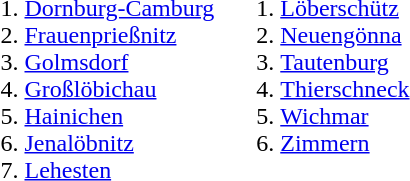<table>
<tr>
<td><br><ol><li><a href='#'>Dornburg-Camburg</a></li><li><a href='#'>Frauenprießnitz</a></li><li><a href='#'>Golmsdorf</a></li><li><a href='#'>Großlöbichau</a></li><li><a href='#'>Hainichen</a></li><li><a href='#'>Jenalöbnitz</a></li><li><a href='#'>Lehesten</a></li></ol></td>
<td valign=top><br><ol>
<li><a href='#'>Löberschütz</a> 
<li><a href='#'>Neuengönna</a>
<li><a href='#'>Tautenburg</a> 
<li><a href='#'>Thierschneck</a> 
<li><a href='#'>Wichmar</a> 
<li><a href='#'>Zimmern</a> 
</ol></td>
</tr>
</table>
